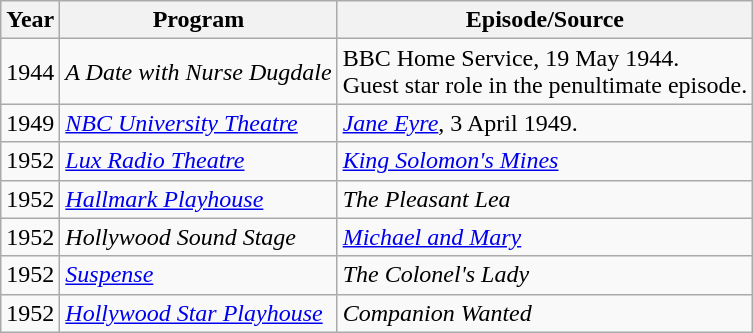<table class="wikitable">
<tr>
<th>Year</th>
<th>Program</th>
<th>Episode/Source</th>
</tr>
<tr>
<td>1944</td>
<td><em>A Date with Nurse Dugdale</em></td>
<td>BBC Home Service, 19 May 1944. <br>Guest star role in the penultimate episode.</td>
</tr>
<tr>
<td>1949</td>
<td><em><a href='#'>NBC University Theatre</a></em></td>
<td><em><a href='#'>Jane Eyre</a></em>, 3 April 1949.</td>
</tr>
<tr>
<td>1952</td>
<td><em><a href='#'>Lux Radio Theatre</a></em></td>
<td><em><a href='#'>King Solomon's Mines</a></em></td>
</tr>
<tr>
<td>1952</td>
<td><em><a href='#'>Hallmark Playhouse</a></em></td>
<td><em>The Pleasant Lea</em></td>
</tr>
<tr>
<td>1952</td>
<td><em>Hollywood Sound Stage</em></td>
<td><em><a href='#'>Michael and Mary</a></em></td>
</tr>
<tr>
<td>1952</td>
<td><em><a href='#'>Suspense</a></em></td>
<td><em>The Colonel's Lady</em></td>
</tr>
<tr>
<td>1952</td>
<td><em><a href='#'>Hollywood Star Playhouse</a></em></td>
<td><em>Companion Wanted</em></td>
</tr>
</table>
